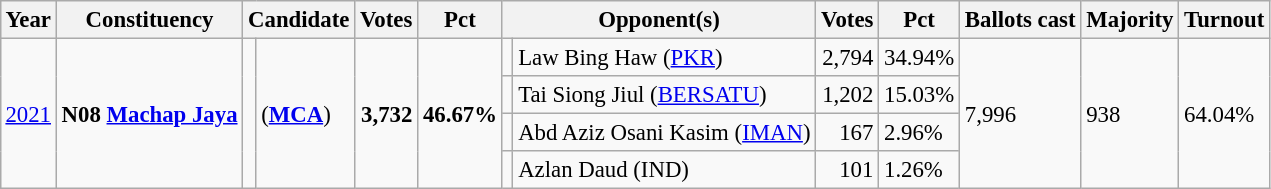<table class="wikitable" style="margin:0.5em ; font-size:95%">
<tr>
<th>Year</th>
<th>Constituency</th>
<th colspan=2>Candidate</th>
<th>Votes</th>
<th>Pct</th>
<th colspan=2>Opponent(s)</th>
<th>Votes</th>
<th>Pct</th>
<th>Ballots cast</th>
<th>Majority</th>
<th>Turnout</th>
</tr>
<tr>
<td rowspan="4"><a href='#'>2021</a></td>
<td rowspan="4"><strong>N08 <a href='#'>Machap Jaya</a></strong></td>
<td rowspan="4" ></td>
<td rowspan="4"> (<a href='#'><strong>MCA</strong></a>)</td>
<td rowspan="4" align="right"><strong>3,732</strong></td>
<td rowspan="4"><strong>46.67%</strong></td>
<td></td>
<td>Law Bing Haw (<a href='#'>PKR</a>)</td>
<td align="right">2,794</td>
<td>34.94%</td>
<td rowspan=4>7,996</td>
<td rowspan=4>938</td>
<td rowspan=4>64.04%</td>
</tr>
<tr>
<td bgcolor=></td>
<td>Tai Siong Jiul (<a href='#'>BERSATU</a>)</td>
<td align="right">1,202</td>
<td>15.03%</td>
</tr>
<tr>
<td></td>
<td>Abd Aziz Osani Kasim (<a href='#'>IMAN</a>)</td>
<td align="right">167</td>
<td>2.96%</td>
</tr>
<tr>
<td></td>
<td>Azlan Daud (IND)</td>
<td align="right">101</td>
<td>1.26%</td>
</tr>
</table>
